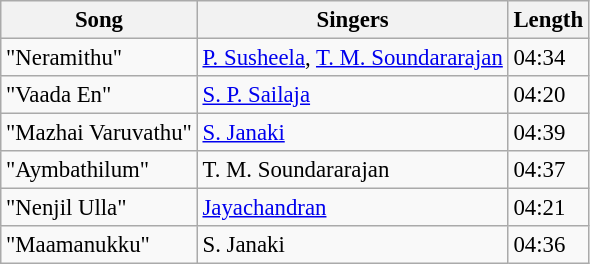<table class="wikitable" style="font-size:95%;">
<tr>
<th>Song</th>
<th>Singers</th>
<th>Length</th>
</tr>
<tr>
<td>"Neramithu"</td>
<td><a href='#'>P. Susheela</a>, <a href='#'>T. M. Soundararajan</a></td>
<td>04:34</td>
</tr>
<tr>
<td>"Vaada En"</td>
<td><a href='#'>S. P. Sailaja</a></td>
<td>04:20</td>
</tr>
<tr>
<td>"Mazhai Varuvathu"</td>
<td><a href='#'>S. Janaki</a></td>
<td>04:39</td>
</tr>
<tr>
<td>"Aymbathilum"</td>
<td>T. M. Soundararajan</td>
<td>04:37</td>
</tr>
<tr>
<td>"Nenjil Ulla"</td>
<td><a href='#'>Jayachandran</a></td>
<td>04:21</td>
</tr>
<tr>
<td>"Maamanukku"</td>
<td>S. Janaki</td>
<td>04:36</td>
</tr>
</table>
